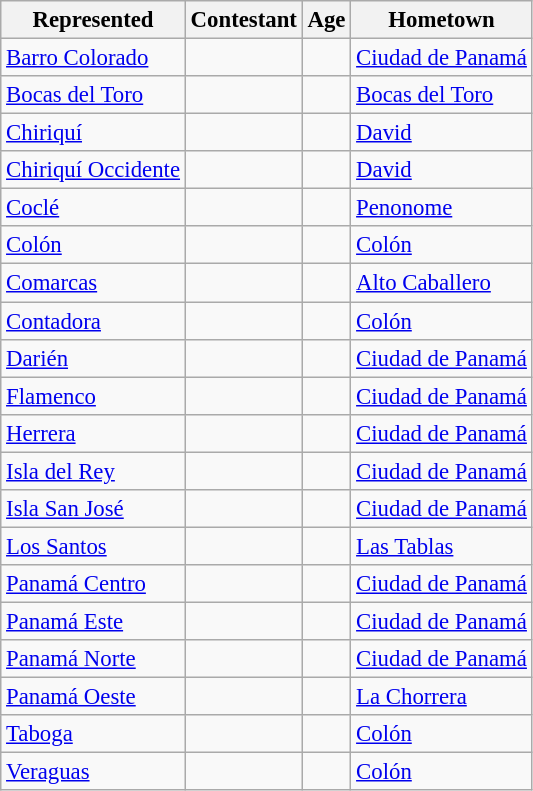<table class="wikitable sortable" style="font-size: 95%;">
<tr>
<th>Represented</th>
<th>Contestant</th>
<th>Age</th>
<th>Hometown</th>
</tr>
<tr>
<td><a href='#'>Barro Colorado</a></td>
<td></td>
<td></td>
<td><a href='#'>Ciudad de Panamá</a></td>
</tr>
<tr>
<td><a href='#'>Bocas del Toro</a></td>
<td></td>
<td></td>
<td><a href='#'>Bocas del Toro</a></td>
</tr>
<tr>
<td><a href='#'>Chiriquí</a></td>
<td></td>
<td></td>
<td><a href='#'>David</a></td>
</tr>
<tr>
<td><a href='#'>Chiriquí Occidente</a></td>
<td></td>
<td></td>
<td><a href='#'>David</a></td>
</tr>
<tr>
<td><a href='#'>Coclé</a></td>
<td></td>
<td></td>
<td><a href='#'>Penonome</a></td>
</tr>
<tr>
<td><a href='#'>Colón</a></td>
<td></td>
<td></td>
<td><a href='#'>Colón</a></td>
</tr>
<tr>
<td><a href='#'>Comarcas</a></td>
<td></td>
<td></td>
<td><a href='#'>Alto Caballero</a></td>
</tr>
<tr>
<td><a href='#'>Contadora</a></td>
<td></td>
<td></td>
<td><a href='#'>Colón</a></td>
</tr>
<tr>
<td><a href='#'>Darién</a></td>
<td></td>
<td></td>
<td><a href='#'>Ciudad de Panamá</a></td>
</tr>
<tr>
<td><a href='#'>Flamenco</a></td>
<td></td>
<td></td>
<td><a href='#'>Ciudad de Panamá</a></td>
</tr>
<tr>
<td><a href='#'>Herrera</a></td>
<td></td>
<td></td>
<td><a href='#'>Ciudad de Panamá</a></td>
</tr>
<tr>
<td><a href='#'>Isla del Rey</a></td>
<td></td>
<td></td>
<td><a href='#'>Ciudad de Panamá</a></td>
</tr>
<tr>
<td><a href='#'>Isla San José</a></td>
<td></td>
<td></td>
<td><a href='#'>Ciudad de Panamá</a></td>
</tr>
<tr>
<td><a href='#'>Los Santos</a></td>
<td></td>
<td></td>
<td><a href='#'>Las Tablas</a></td>
</tr>
<tr>
<td><a href='#'>Panamá Centro</a></td>
<td></td>
<td></td>
<td><a href='#'>Ciudad de Panamá</a></td>
</tr>
<tr>
<td><a href='#'>Panamá Este</a></td>
<td></td>
<td></td>
<td><a href='#'>Ciudad de Panamá</a></td>
</tr>
<tr>
<td><a href='#'>Panamá Norte</a></td>
<td></td>
<td></td>
<td><a href='#'>Ciudad de Panamá</a></td>
</tr>
<tr>
<td><a href='#'>Panamá Oeste</a></td>
<td></td>
<td></td>
<td><a href='#'>La Chorrera</a></td>
</tr>
<tr>
<td><a href='#'>Taboga</a></td>
<td></td>
<td></td>
<td><a href='#'>Colón</a></td>
</tr>
<tr>
<td><a href='#'>Veraguas</a></td>
<td></td>
<td></td>
<td><a href='#'>Colón</a></td>
</tr>
</table>
